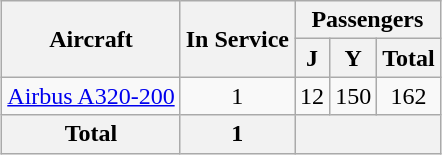<table class="wikitable" style="margin:0.5em auto; text-align:center">
<tr>
<th rowspan="2">Aircraft</th>
<th rowspan="2">In Service</th>
<th colspan="3">Passengers</th>
</tr>
<tr>
<th><abbr>J</abbr></th>
<th><abbr>Y</abbr></th>
<th>Total</th>
</tr>
<tr>
<td><a href='#'>Airbus A320-200</a></td>
<td>1</td>
<td>12</td>
<td>150</td>
<td>162</td>
</tr>
<tr>
<th>Total</th>
<th>1</th>
<th colspan="3"></th>
</tr>
</table>
